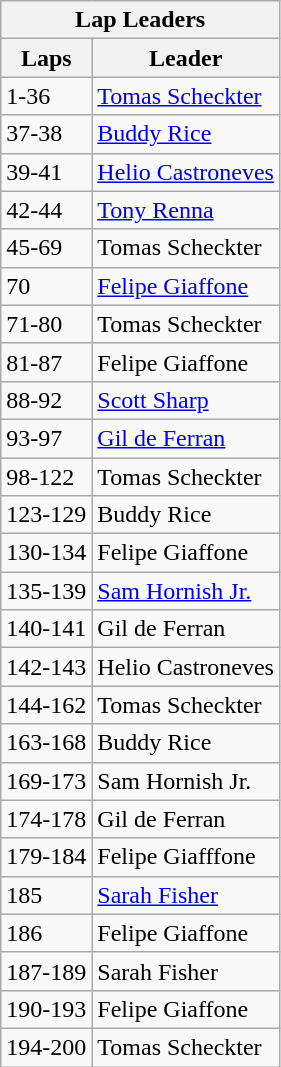<table class="wikitable">
<tr>
<th colspan=2>Lap Leaders</th>
</tr>
<tr>
<th>Laps</th>
<th>Leader</th>
</tr>
<tr>
<td>1-36</td>
<td><a href='#'>Tomas Scheckter</a></td>
</tr>
<tr>
<td>37-38</td>
<td><a href='#'>Buddy Rice</a></td>
</tr>
<tr>
<td>39-41</td>
<td><a href='#'>Helio Castroneves</a></td>
</tr>
<tr>
<td>42-44</td>
<td><a href='#'>Tony Renna</a></td>
</tr>
<tr>
<td>45-69</td>
<td>Tomas Scheckter</td>
</tr>
<tr>
<td>70</td>
<td><a href='#'>Felipe Giaffone</a></td>
</tr>
<tr>
<td>71-80</td>
<td>Tomas Scheckter</td>
</tr>
<tr>
<td>81-87</td>
<td>Felipe Giaffone</td>
</tr>
<tr>
<td>88-92</td>
<td><a href='#'>Scott Sharp</a></td>
</tr>
<tr>
<td>93-97</td>
<td><a href='#'>Gil de Ferran</a></td>
</tr>
<tr>
<td>98-122</td>
<td>Tomas Scheckter</td>
</tr>
<tr>
<td>123-129</td>
<td>Buddy Rice</td>
</tr>
<tr>
<td>130-134</td>
<td>Felipe Giaffone</td>
</tr>
<tr>
<td>135-139</td>
<td><a href='#'>Sam Hornish Jr.</a></td>
</tr>
<tr>
<td>140-141</td>
<td>Gil de Ferran</td>
</tr>
<tr>
<td>142-143</td>
<td>Helio Castroneves</td>
</tr>
<tr>
<td>144-162</td>
<td>Tomas Scheckter</td>
</tr>
<tr>
<td>163-168</td>
<td>Buddy Rice</td>
</tr>
<tr>
<td>169-173</td>
<td>Sam Hornish Jr.</td>
</tr>
<tr>
<td>174-178</td>
<td>Gil de Ferran</td>
</tr>
<tr>
<td>179-184</td>
<td>Felipe Giafffone</td>
</tr>
<tr>
<td>185</td>
<td><a href='#'>Sarah Fisher</a></td>
</tr>
<tr>
<td>186</td>
<td>Felipe Giaffone</td>
</tr>
<tr>
<td>187-189</td>
<td>Sarah Fisher</td>
</tr>
<tr>
<td>190-193</td>
<td>Felipe Giaffone</td>
</tr>
<tr>
<td>194-200</td>
<td>Tomas Scheckter</td>
</tr>
</table>
